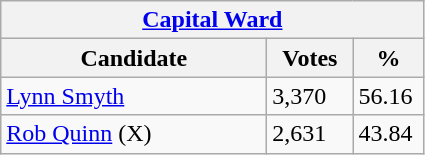<table class="wikitable">
<tr>
<th colspan="3"><a href='#'>Capital Ward</a></th>
</tr>
<tr>
<th style="width: 170px">Candidate</th>
<th style="width: 50px">Votes</th>
<th style="width: 40px">%</th>
</tr>
<tr>
<td><a href='#'>Lynn Smyth</a></td>
<td>3,370</td>
<td>56.16</td>
</tr>
<tr>
<td><a href='#'>Rob Quinn</a> (X)</td>
<td>2,631</td>
<td>43.84</td>
</tr>
</table>
